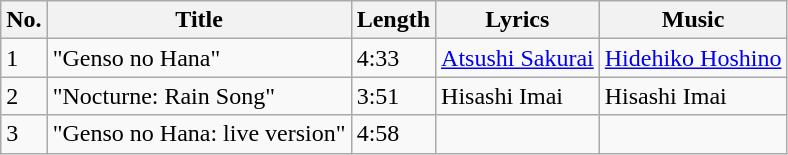<table class="wikitable">
<tr>
<th>No.</th>
<th>Title</th>
<th>Length</th>
<th>Lyrics</th>
<th>Music</th>
</tr>
<tr>
<td>1</td>
<td>"Genso no Hana"</td>
<td>4:33</td>
<td><a href='#'>Atsushi Sakurai</a></td>
<td><a href='#'>Hidehiko Hoshino</a></td>
</tr>
<tr>
<td>2</td>
<td>"Nocturne: Rain Song"</td>
<td>3:51</td>
<td>Hisashi Imai</td>
<td>Hisashi Imai</td>
</tr>
<tr>
<td>3</td>
<td>"Genso no Hana: live version"</td>
<td>4:58</td>
<td></td>
<td></td>
</tr>
</table>
